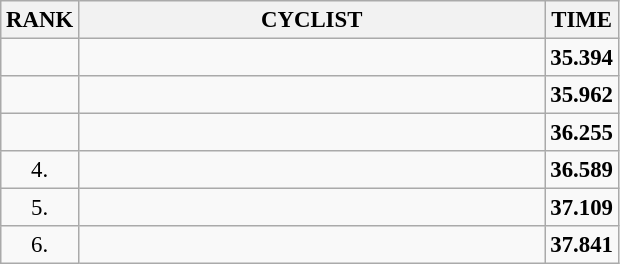<table class="wikitable" style="font-size:95%;">
<tr>
<th>RANK</th>
<th align="left" style="width: 20em">CYCLIST</th>
<th>TIME</th>
</tr>
<tr>
<td align="center"></td>
<td></td>
<td align="center"><strong>35.394</strong></td>
</tr>
<tr>
<td align="center"></td>
<td></td>
<td align="center"><strong>35.962</strong></td>
</tr>
<tr>
<td align="center"></td>
<td></td>
<td align="center"><strong>36.255</strong></td>
</tr>
<tr>
<td align="center">4.</td>
<td></td>
<td align="center"><strong>36.589</strong></td>
</tr>
<tr>
<td align="center">5.</td>
<td></td>
<td align="center"><strong>37.109</strong></td>
</tr>
<tr>
<td align="center">6.</td>
<td></td>
<td align="center"><strong>37.841</strong></td>
</tr>
</table>
